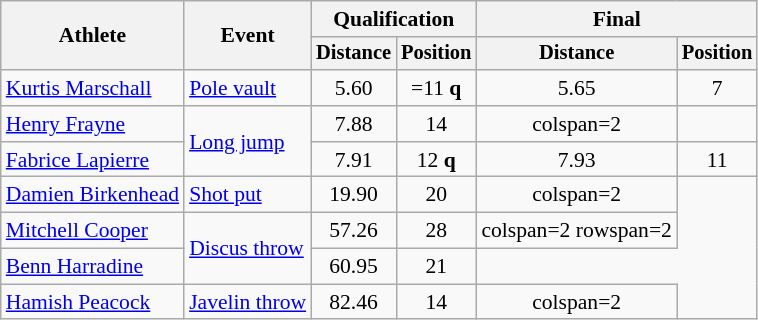<table class=wikitable style=font-size:90%>
<tr>
<th rowspan=2>Athlete</th>
<th rowspan=2>Event</th>
<th colspan=2>Qualification</th>
<th colspan=2>Final</th>
</tr>
<tr style=font-size:95%>
<th>Distance</th>
<th>Position</th>
<th>Distance</th>
<th>Position</th>
</tr>
<tr align=center>
<td align=left><a href='#'>Kurtis Marschall</a></td>
<td align=left><a href='#'>Pole vault</a></td>
<td>5.60</td>
<td>=11 <strong>q</strong></td>
<td>5.65</td>
<td>7</td>
</tr>
<tr align=center>
<td align=left><a href='#'>Henry Frayne</a></td>
<td align=left rowspan=2><a href='#'>Long jump</a></td>
<td>7.88</td>
<td>14</td>
<td>colspan=2 </td>
</tr>
<tr align=center>
<td align=left><a href='#'>Fabrice Lapierre</a></td>
<td>7.91</td>
<td>12 <strong>q</strong></td>
<td>7.93</td>
<td>11</td>
</tr>
<tr align=center>
<td align=left><a href='#'>Damien Birkenhead</a></td>
<td align=left><a href='#'>Shot put</a></td>
<td>19.90</td>
<td>20</td>
<td>colspan=2 </td>
</tr>
<tr align=center>
<td align=left><a href='#'>Mitchell Cooper</a></td>
<td align=left rowspan=2><a href='#'>Discus throw</a></td>
<td>57.26</td>
<td>28</td>
<td>colspan=2 rowspan=2 </td>
</tr>
<tr align=center>
<td align=left><a href='#'>Benn Harradine</a></td>
<td>60.95</td>
<td>21</td>
</tr>
<tr align=center>
<td align=left><a href='#'>Hamish Peacock</a></td>
<td align=left><a href='#'>Javelin throw</a></td>
<td>82.46</td>
<td>14</td>
<td>colspan=2 </td>
</tr>
</table>
